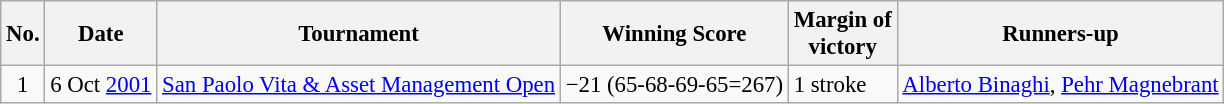<table class="wikitable" style="font-size:95%;">
<tr>
<th>No.</th>
<th>Date</th>
<th>Tournament</th>
<th>Winning Score</th>
<th>Margin of<br>victory</th>
<th>Runners-up</th>
</tr>
<tr>
<td align=center>1</td>
<td align=right>6 Oct <a href='#'>2001</a></td>
<td><a href='#'>San Paolo Vita & Asset Management Open</a></td>
<td>−21 (65-68-69-65=267)</td>
<td>1 stroke</td>
<td> <a href='#'>Alberto Binaghi</a>,  <a href='#'>Pehr Magnebrant</a></td>
</tr>
</table>
